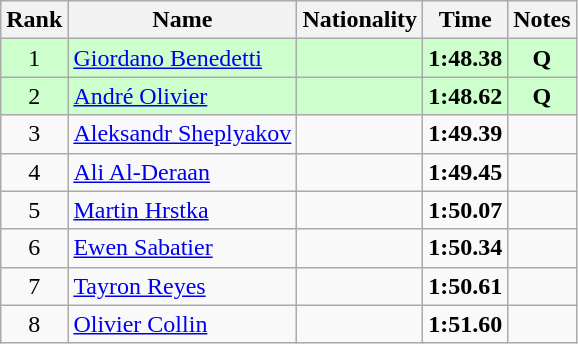<table class="wikitable sortable" style="text-align:center">
<tr>
<th>Rank</th>
<th>Name</th>
<th>Nationality</th>
<th>Time</th>
<th>Notes</th>
</tr>
<tr bgcolor=ccffcc>
<td>1</td>
<td align=left><a href='#'>Giordano Benedetti</a></td>
<td align=left></td>
<td><strong>1:48.38</strong></td>
<td><strong>Q</strong></td>
</tr>
<tr bgcolor=ccffcc>
<td>2</td>
<td align=left><a href='#'>André Olivier</a></td>
<td align=left></td>
<td><strong>1:48.62</strong></td>
<td><strong>Q</strong></td>
</tr>
<tr>
<td>3</td>
<td align=left><a href='#'>Aleksandr Sheplyakov</a></td>
<td align=left></td>
<td><strong>1:49.39</strong></td>
<td></td>
</tr>
<tr>
<td>4</td>
<td align=left><a href='#'>Ali Al-Deraan</a></td>
<td align=left></td>
<td><strong>1:49.45</strong></td>
<td></td>
</tr>
<tr>
<td>5</td>
<td align=left><a href='#'>Martin Hrstka</a></td>
<td align=left></td>
<td><strong>1:50.07</strong></td>
<td></td>
</tr>
<tr>
<td>6</td>
<td align=left><a href='#'>Ewen Sabatier</a></td>
<td align=left></td>
<td><strong>1:50.34</strong></td>
<td></td>
</tr>
<tr>
<td>7</td>
<td align=left><a href='#'>Tayron Reyes</a></td>
<td align=left></td>
<td><strong>1:50.61</strong></td>
<td></td>
</tr>
<tr>
<td>8</td>
<td align=left><a href='#'>Olivier Collin</a></td>
<td align=left></td>
<td><strong>1:51.60</strong></td>
<td></td>
</tr>
</table>
